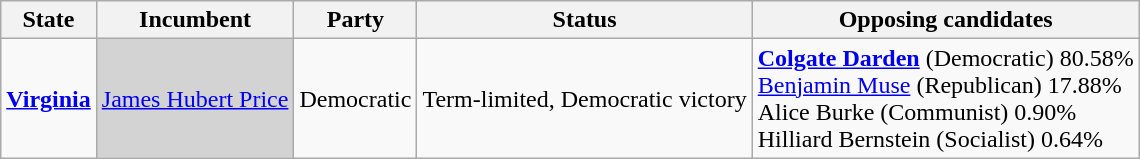<table class="wikitable">
<tr>
<th>State</th>
<th>Incumbent</th>
<th>Party</th>
<th>Status</th>
<th>Opposing candidates</th>
</tr>
<tr>
<td><strong><a href='#'>Virginia</a></strong></td>
<td bgcolor="lightgrey"><a href='#'>James Hubert Price</a></td>
<td>Democratic</td>
<td>Term-limited, Democratic victory</td>
<td><strong><a href='#'>Colgate Darden</a></strong> (Democratic) 80.58%<br><a href='#'>Benjamin Muse</a> (Republican) 17.88%<br>Alice Burke (Communist) 0.90%<br>Hilliard Bernstein (Socialist) 0.64%<br></td>
</tr>
</table>
